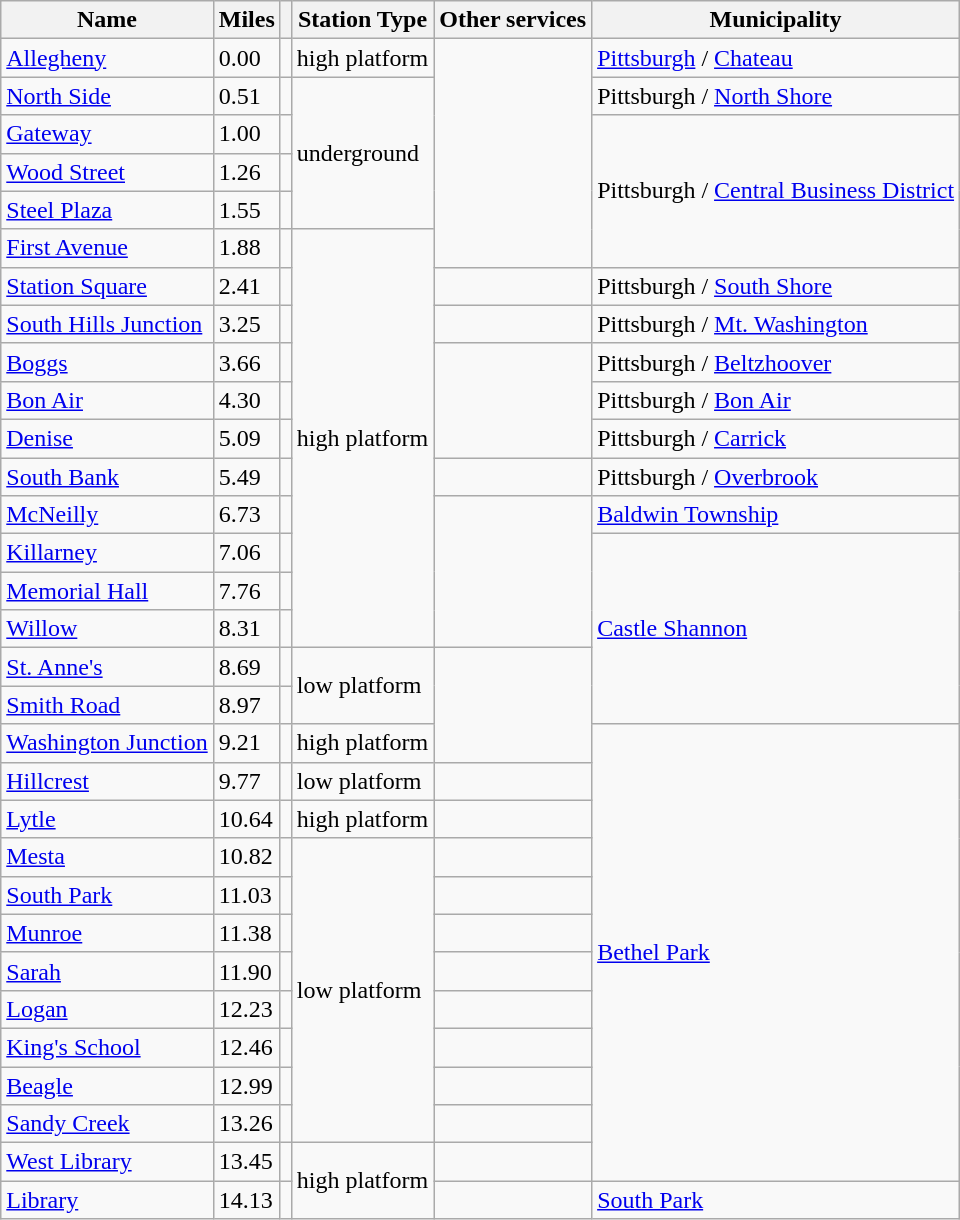<table class="wikitable sortable">
<tr>
<th>Name</th>
<th>Miles</th>
<th></th>
<th>Station Type</th>
<th>Other services</th>
<th>Municipality</th>
</tr>
<tr>
<td><a href='#'>Allegheny</a></td>
<td>0.00</td>
<td></td>
<td>high platform</td>
<td rowspan="6"> </td>
<td><a href='#'>Pittsburgh</a> / <a href='#'>Chateau</a></td>
</tr>
<tr>
<td><a href='#'>North Side</a></td>
<td>0.51</td>
<td></td>
<td rowspan="4">underground</td>
<td>Pittsburgh / <a href='#'>North Shore</a></td>
</tr>
<tr>
<td><a href='#'>Gateway</a></td>
<td>1.00</td>
<td></td>
<td rowspan="4">Pittsburgh / <a href='#'>Central Business District</a></td>
</tr>
<tr>
<td><a href='#'>Wood Street</a></td>
<td>1.26</td>
<td></td>
</tr>
<tr>
<td><a href='#'>Steel Plaza</a></td>
<td>1.55</td>
<td></td>
</tr>
<tr>
<td><a href='#'>First Avenue</a></td>
<td>1.88</td>
<td></td>
<td rowspan="11">high platform</td>
</tr>
<tr>
<td><a href='#'>Station Square</a></td>
<td>2.41</td>
<td></td>
<td>  <br></td>
<td>Pittsburgh / <a href='#'>South Shore</a></td>
</tr>
<tr>
<td><a href='#'>South Hills Junction</a></td>
<td>3.25</td>
<td></td>
<td>  </td>
<td>Pittsburgh / <a href='#'>Mt. Washington</a></td>
</tr>
<tr>
<td><a href='#'>Boggs</a></td>
<td>3.66</td>
<td></td>
<td rowspan="3"></td>
<td>Pittsburgh / <a href='#'>Beltzhoover</a></td>
</tr>
<tr>
<td><a href='#'>Bon Air</a></td>
<td>4.30</td>
<td></td>
<td>Pittsburgh / <a href='#'>Bon Air</a></td>
</tr>
<tr>
<td><a href='#'>Denise</a></td>
<td>5.09</td>
<td></td>
<td>Pittsburgh / <a href='#'>Carrick</a></td>
</tr>
<tr>
<td><a href='#'>South Bank</a></td>
<td>5.49</td>
<td></td>
<td> </td>
<td>Pittsburgh / <a href='#'>Overbrook</a></td>
</tr>
<tr>
<td><a href='#'>McNeilly</a></td>
<td>6.73</td>
<td></td>
<td rowspan="4"></td>
<td><a href='#'>Baldwin Township</a></td>
</tr>
<tr>
<td><a href='#'>Killarney</a></td>
<td>7.06</td>
<td></td>
<td rowspan="5"><a href='#'>Castle Shannon</a></td>
</tr>
<tr>
<td><a href='#'>Memorial Hall</a></td>
<td>7.76</td>
<td></td>
</tr>
<tr>
<td><a href='#'>Willow</a></td>
<td>8.31</td>
<td></td>
</tr>
<tr>
<td><a href='#'>St. Anne's</a></td>
<td>8.69</td>
<td></td>
<td rowspan="2">low platform</td>
<td rowspan="3"> </td>
</tr>
<tr>
<td><a href='#'>Smith Road</a></td>
<td>8.97</td>
<td></td>
</tr>
<tr>
<td><a href='#'>Washington Junction</a></td>
<td>9.21</td>
<td></td>
<td>high platform</td>
<td rowspan="12"><a href='#'>Bethel Park</a></td>
</tr>
<tr>
<td><a href='#'>Hillcrest</a></td>
<td>9.77</td>
<td></td>
<td>low platform</td>
<td></td>
</tr>
<tr>
<td><a href='#'>Lytle</a></td>
<td>10.64</td>
<td></td>
<td>high platform</td>
<td></td>
</tr>
<tr>
<td><a href='#'>Mesta</a></td>
<td>10.82</td>
<td></td>
<td rowspan="8">low platform</td>
<td></td>
</tr>
<tr>
<td><a href='#'>South Park</a></td>
<td>11.03</td>
<td></td>
<td></td>
</tr>
<tr>
<td><a href='#'>Munroe</a></td>
<td>11.38</td>
<td></td>
<td></td>
</tr>
<tr>
<td><a href='#'>Sarah</a></td>
<td>11.90</td>
<td></td>
<td></td>
</tr>
<tr>
<td><a href='#'>Logan</a></td>
<td>12.23</td>
<td></td>
<td></td>
</tr>
<tr>
<td><a href='#'>King's School</a></td>
<td>12.46</td>
<td></td>
<td></td>
</tr>
<tr>
<td><a href='#'>Beagle</a></td>
<td>12.99</td>
<td></td>
<td></td>
</tr>
<tr>
<td><a href='#'>Sandy Creek</a></td>
<td>13.26</td>
<td></td>
<td></td>
</tr>
<tr>
<td><a href='#'>West Library</a></td>
<td>13.45</td>
<td></td>
<td rowspan="2">high platform</td>
<td></td>
</tr>
<tr>
<td><a href='#'>Library</a></td>
<td>14.13</td>
<td></td>
<td></td>
<td><a href='#'>South Park</a></td>
</tr>
</table>
